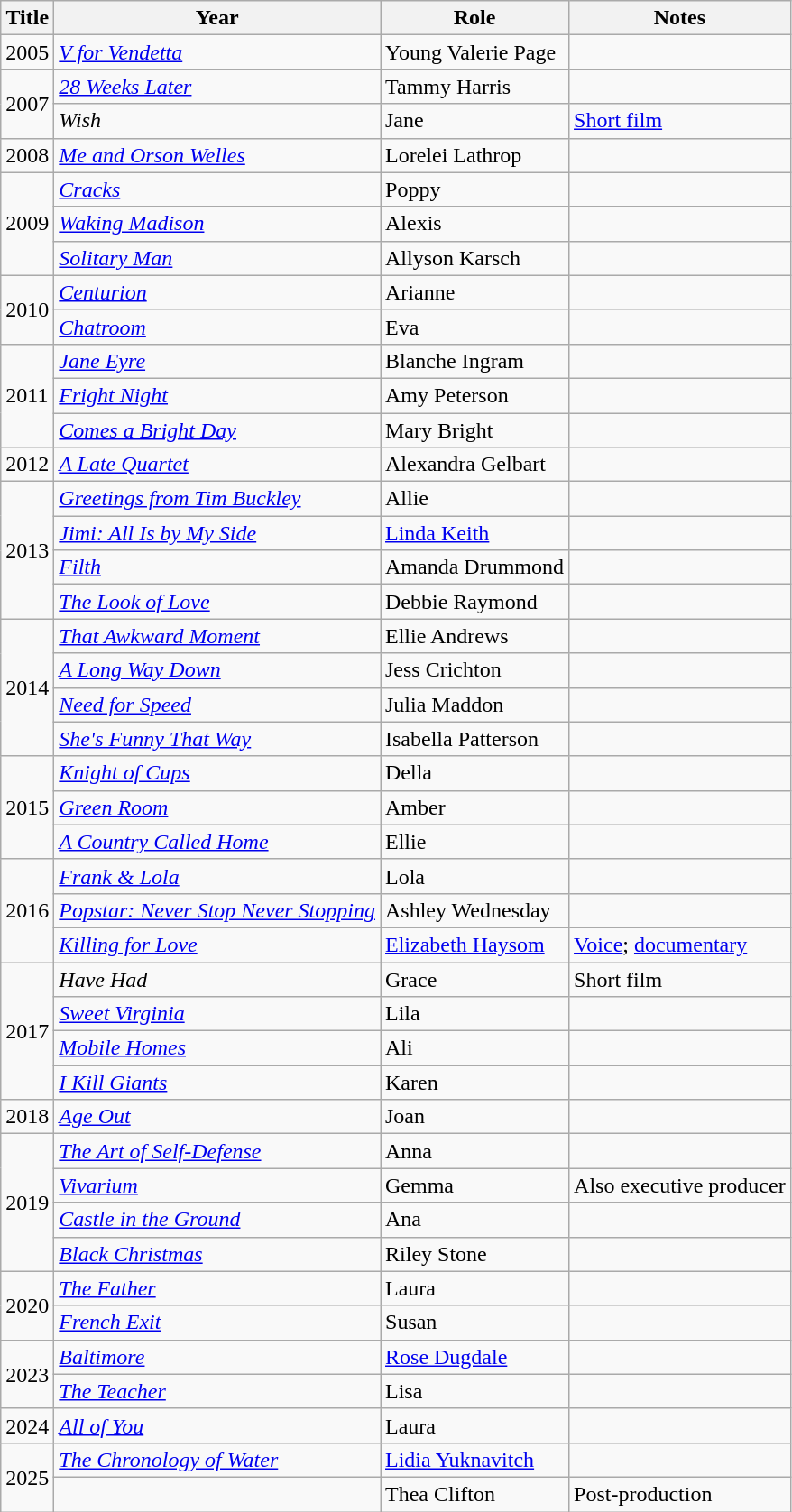<table class="wikitable sortable plainrowheaders">
<tr>
<th>Title</th>
<th>Year</th>
<th>Role</th>
<th>Notes</th>
</tr>
<tr>
<td>2005</td>
<td><em><a href='#'>V for Vendetta</a></em></td>
<td>Young Valerie Page</td>
<td></td>
</tr>
<tr>
<td rowspan="2">2007</td>
<td><em><a href='#'>28 Weeks Later</a></em></td>
<td>Tammy Harris</td>
<td></td>
</tr>
<tr>
<td><em>Wish</em></td>
<td>Jane</td>
<td><a href='#'>Short film</a></td>
</tr>
<tr>
<td>2008</td>
<td><em><a href='#'>Me and Orson Welles</a></em></td>
<td>Lorelei Lathrop</td>
<td></td>
</tr>
<tr>
<td rowspan="3">2009</td>
<td><em><a href='#'>Cracks</a></em></td>
<td>Poppy</td>
<td></td>
</tr>
<tr>
<td><em><a href='#'>Waking Madison</a></em></td>
<td>Alexis</td>
<td></td>
</tr>
<tr>
<td><em><a href='#'>Solitary Man</a></em></td>
<td>Allyson Karsch</td>
<td></td>
</tr>
<tr>
<td rowspan="2">2010</td>
<td><em><a href='#'>Centurion</a></em></td>
<td>Arianne</td>
<td></td>
</tr>
<tr>
<td><em><a href='#'>Chatroom</a></em></td>
<td>Eva</td>
<td></td>
</tr>
<tr>
<td rowspan="3">2011</td>
<td><em><a href='#'>Jane Eyre</a></em></td>
<td>Blanche Ingram</td>
<td></td>
</tr>
<tr>
<td><em><a href='#'>Fright Night</a></em></td>
<td>Amy Peterson</td>
<td></td>
</tr>
<tr>
<td><em><a href='#'>Comes a Bright Day</a></em></td>
<td>Mary Bright</td>
<td></td>
</tr>
<tr>
<td>2012</td>
<td><em><a href='#'>A Late Quartet</a></em></td>
<td>Alexandra Gelbart</td>
<td></td>
</tr>
<tr>
<td rowspan="4">2013</td>
<td><em><a href='#'>Greetings from Tim Buckley</a></em></td>
<td>Allie</td>
<td></td>
</tr>
<tr>
<td><em><a href='#'>Jimi: All Is by My Side</a></em></td>
<td><a href='#'>Linda Keith</a></td>
<td></td>
</tr>
<tr>
<td><em><a href='#'>Filth</a></em></td>
<td>Amanda Drummond</td>
<td></td>
</tr>
<tr>
<td><em><a href='#'>The Look of Love</a></em></td>
<td>Debbie Raymond</td>
<td></td>
</tr>
<tr>
<td rowspan="4">2014</td>
<td><em><a href='#'>That Awkward Moment</a></em></td>
<td>Ellie Andrews</td>
<td></td>
</tr>
<tr>
<td><em><a href='#'>A Long Way Down</a></em></td>
<td>Jess Crichton</td>
<td></td>
</tr>
<tr>
<td><em><a href='#'>Need for Speed</a></em></td>
<td>Julia Maddon</td>
<td></td>
</tr>
<tr>
<td><em><a href='#'>She's Funny That Way</a></em></td>
<td>Isabella Patterson</td>
<td></td>
</tr>
<tr>
<td rowspan="3">2015</td>
<td><em><a href='#'>Knight of Cups</a></em></td>
<td>Della</td>
<td></td>
</tr>
<tr>
<td><em><a href='#'>Green Room</a></em></td>
<td>Amber</td>
<td></td>
</tr>
<tr>
<td><em><a href='#'>A Country Called Home</a></em></td>
<td>Ellie</td>
<td></td>
</tr>
<tr>
<td rowspan="3">2016</td>
<td><em><a href='#'>Frank & Lola</a></em></td>
<td>Lola</td>
<td></td>
</tr>
<tr>
<td><em><a href='#'>Popstar: Never Stop Never Stopping</a></em></td>
<td>Ashley Wednesday</td>
<td></td>
</tr>
<tr>
<td><em><a href='#'>Killing for Love</a></em></td>
<td><a href='#'>Elizabeth Haysom</a></td>
<td><a href='#'>Voice</a>; <a href='#'>documentary</a></td>
</tr>
<tr>
<td rowspan="4">2017</td>
<td><em>Have Had</em></td>
<td>Grace</td>
<td>Short film</td>
</tr>
<tr>
<td><em><a href='#'>Sweet Virginia</a></em></td>
<td>Lila</td>
<td></td>
</tr>
<tr>
<td><em><a href='#'>Mobile Homes</a></em></td>
<td>Ali</td>
<td></td>
</tr>
<tr>
<td><em><a href='#'>I Kill Giants</a></em></td>
<td>Karen</td>
<td></td>
</tr>
<tr>
<td>2018</td>
<td><em><a href='#'>Age Out</a></em></td>
<td>Joan</td>
<td></td>
</tr>
<tr>
<td rowspan="4">2019</td>
<td><em><a href='#'>The Art of Self-Defense</a></em></td>
<td>Anna</td>
<td></td>
</tr>
<tr>
<td><em><a href='#'>Vivarium</a></em></td>
<td>Gemma</td>
<td>Also executive producer</td>
</tr>
<tr>
<td><em><a href='#'>Castle in the Ground</a></em></td>
<td>Ana</td>
<td></td>
</tr>
<tr>
<td><em><a href='#'>Black Christmas</a></em></td>
<td>Riley Stone</td>
<td></td>
</tr>
<tr>
<td rowspan="2">2020</td>
<td><em><a href='#'>The Father</a></em></td>
<td>Laura</td>
<td></td>
</tr>
<tr>
<td><em><a href='#'>French Exit</a></em></td>
<td>Susan</td>
<td></td>
</tr>
<tr>
<td rowspan="2">2023</td>
<td><em><a href='#'>Baltimore</a></em></td>
<td><a href='#'>Rose Dugdale</a></td>
<td></td>
</tr>
<tr>
<td><em><a href='#'>The Teacher</a></em></td>
<td>Lisa</td>
<td></td>
</tr>
<tr>
<td>2024</td>
<td><em><a href='#'>All of You</a></em></td>
<td>Laura</td>
<td></td>
</tr>
<tr>
<td rowspan="2">2025</td>
<td><em><a href='#'>The Chronology of Water</a></em></td>
<td><a href='#'>Lidia Yuknavitch</a></td>
<td></td>
</tr>
<tr>
<td></td>
<td>Thea Clifton</td>
<td>Post-production</td>
</tr>
</table>
